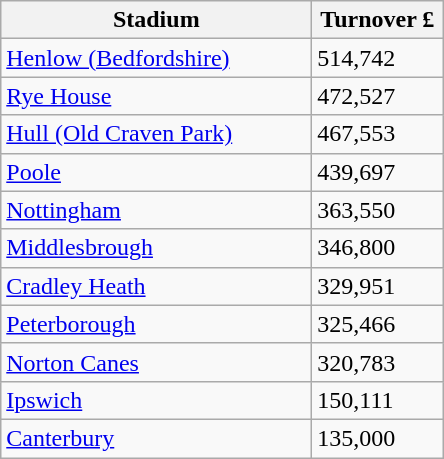<table class="wikitable">
<tr>
<th width=200>Stadium</th>
<th width=80>Turnover £</th>
</tr>
<tr>
<td><a href='#'>Henlow (Bedfordshire)</a></td>
<td>514,742</td>
</tr>
<tr>
<td><a href='#'>Rye House</a></td>
<td>472,527</td>
</tr>
<tr>
<td><a href='#'>Hull (Old Craven Park)</a></td>
<td>467,553</td>
</tr>
<tr>
<td><a href='#'>Poole</a></td>
<td>439,697</td>
</tr>
<tr>
<td><a href='#'>Nottingham</a></td>
<td>363,550</td>
</tr>
<tr>
<td><a href='#'>Middlesbrough</a></td>
<td>346,800</td>
</tr>
<tr>
<td><a href='#'>Cradley Heath</a></td>
<td>329,951</td>
</tr>
<tr>
<td><a href='#'>Peterborough</a></td>
<td>325,466</td>
</tr>
<tr>
<td><a href='#'>Norton Canes</a></td>
<td>320,783</td>
</tr>
<tr>
<td><a href='#'>Ipswich</a></td>
<td>150,111</td>
</tr>
<tr>
<td><a href='#'>Canterbury</a></td>
<td>135,000</td>
</tr>
</table>
